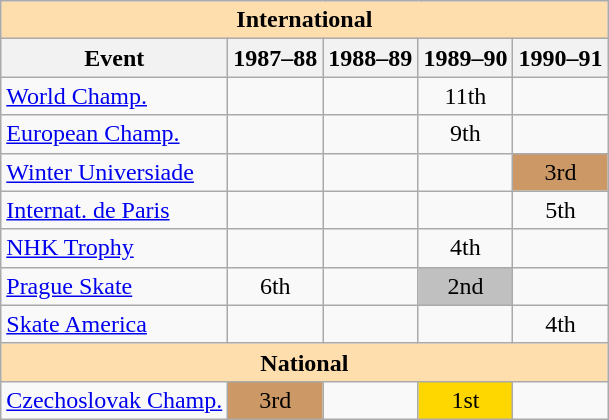<table class="wikitable" style="text-align:center">
<tr>
<th style="background-color: #ffdead; " colspan=5 align=center>International</th>
</tr>
<tr>
<th>Event</th>
<th>1987–88</th>
<th>1988–89</th>
<th>1989–90</th>
<th>1990–91</th>
</tr>
<tr>
<td align=left><a href='#'>World Champ.</a></td>
<td></td>
<td></td>
<td>11th</td>
<td></td>
</tr>
<tr>
<td align=left><a href='#'>European Champ.</a></td>
<td></td>
<td></td>
<td>9th</td>
<td></td>
</tr>
<tr>
<td align=left><a href='#'>Winter Universiade</a></td>
<td></td>
<td></td>
<td></td>
<td bgcolor=cc9966>3rd</td>
</tr>
<tr>
<td align=left><a href='#'>Internat. de Paris</a></td>
<td></td>
<td></td>
<td></td>
<td>5th</td>
</tr>
<tr>
<td align=left><a href='#'>NHK Trophy</a></td>
<td></td>
<td></td>
<td>4th</td>
<td></td>
</tr>
<tr>
<td align=left><a href='#'>Prague Skate</a></td>
<td>6th</td>
<td></td>
<td bgcolor=silver>2nd</td>
<td></td>
</tr>
<tr>
<td align=left><a href='#'>Skate America</a></td>
<td></td>
<td></td>
<td></td>
<td>4th</td>
</tr>
<tr>
<th style="background-color: #ffdead; " colspan=5 align=center>National</th>
</tr>
<tr>
<td align=left><a href='#'>Czechoslovak Champ.</a></td>
<td bgcolor=cc9966>3rd</td>
<td></td>
<td bgcolor=gold>1st</td>
<td></td>
</tr>
</table>
